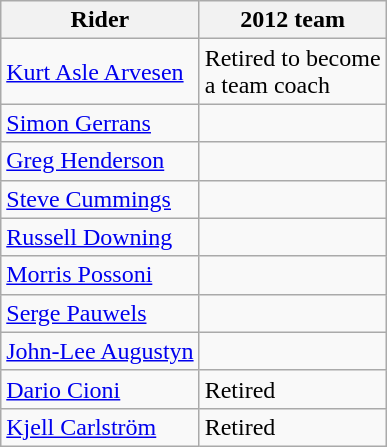<table class="wikitable">
<tr>
<th>Rider</th>
<th>2012 team</th>
</tr>
<tr>
<td><a href='#'>Kurt Asle Arvesen</a></td>
<td>Retired to become<br> a team coach</td>
</tr>
<tr>
<td><a href='#'>Simon Gerrans</a></td>
<td></td>
</tr>
<tr>
<td><a href='#'>Greg Henderson</a></td>
<td></td>
</tr>
<tr>
<td><a href='#'>Steve Cummings</a></td>
<td></td>
</tr>
<tr>
<td><a href='#'>Russell Downing</a></td>
<td></td>
</tr>
<tr>
<td><a href='#'>Morris Possoni</a></td>
<td></td>
</tr>
<tr>
<td><a href='#'>Serge Pauwels</a></td>
<td></td>
</tr>
<tr>
<td><a href='#'>John-Lee Augustyn</a></td>
<td></td>
</tr>
<tr>
<td><a href='#'>Dario Cioni</a></td>
<td>Retired</td>
</tr>
<tr>
<td><a href='#'>Kjell Carlström</a></td>
<td>Retired</td>
</tr>
</table>
